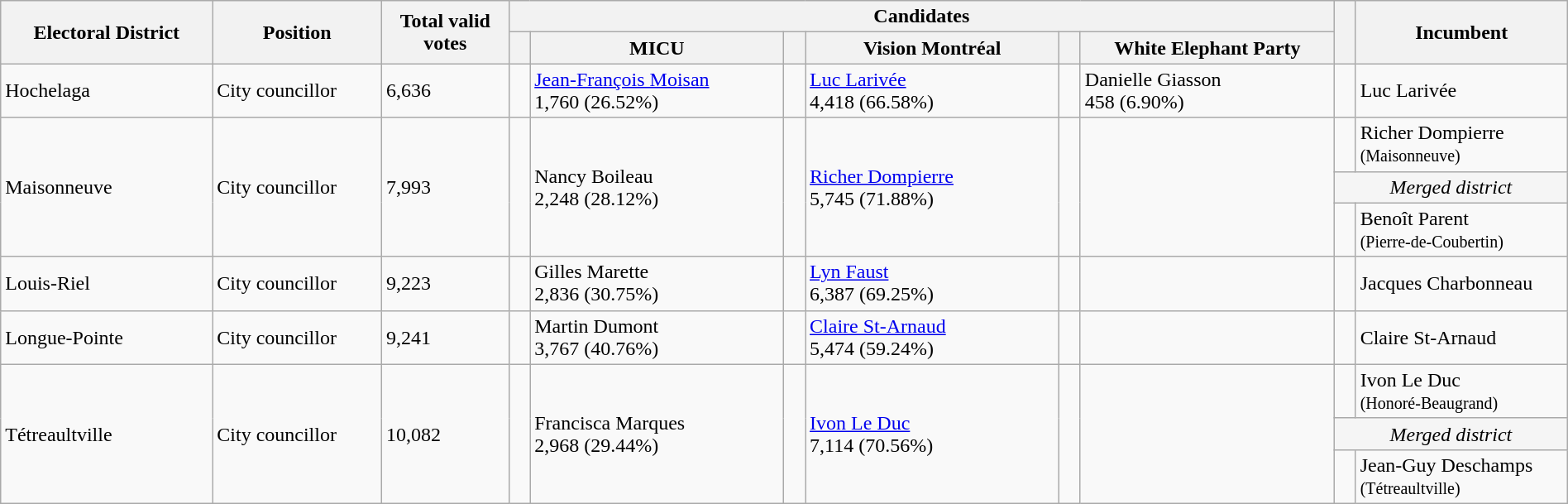<table class="wikitable" width="100%">
<tr>
<th width=10% rowspan=2>Electoral District</th>
<th width=8% rowspan=2>Position</th>
<th width=6% rowspan=2>Total valid votes</th>
<th colspan=6>Candidates</th>
<th width=1% rowspan=2> </th>
<th width=10% rowspan=2>Incumbent</th>
</tr>
<tr>
<th width=1% > </th>
<th width=12% >MICU</th>
<th width=1% > </th>
<th width=12% >Vision Montréal</th>
<th width=1% > </th>
<th width=12% >White Elephant Party</th>
</tr>
<tr>
<td>Hochelaga</td>
<td>City councillor</td>
<td>6,636</td>
<td></td>
<td><a href='#'>Jean-François Moisan</a><br>1,760 (26.52%)</td>
<td> </td>
<td><a href='#'>Luc Larivée</a><br>4,418 (66.58%)</td>
<td></td>
<td>Danielle Giasson<br>458 (6.90%)</td>
<td> </td>
<td>Luc Larivée</td>
</tr>
<tr>
<td rowspan=3>Maisonneuve</td>
<td rowspan=3>City councillor</td>
<td rowspan=3>7,993</td>
<td rowspan=3></td>
<td rowspan=3>Nancy Boileau<br>2,248 (28.12%)</td>
<td rowspan=3 > </td>
<td rowspan=3><a href='#'>Richer Dompierre</a><br>5,745 (71.88%)</td>
<td rowspan=3></td>
<td rowspan=3></td>
<td> </td>
<td>Richer Dompierre<br><small>(Maisonneuve)</small></td>
</tr>
<tr>
<td colspan="2" style="background:whitesmoke; text-align:center;"><em>Merged district</em></td>
</tr>
<tr>
<td> </td>
<td>Benoît Parent<br><small>(Pierre-de-Coubertin)</small></td>
</tr>
<tr>
<td>Louis-Riel</td>
<td>City councillor</td>
<td>9,223</td>
<td></td>
<td>Gilles Marette<br>2,836 (30.75%)</td>
<td> </td>
<td><a href='#'>Lyn Faust</a><br>6,387 (69.25%)</td>
<td></td>
<td></td>
<td> </td>
<td>Jacques Charbonneau</td>
</tr>
<tr>
<td>Longue-Pointe</td>
<td>City councillor</td>
<td>9,241</td>
<td></td>
<td>Martin Dumont<br>3,767 (40.76%)</td>
<td> </td>
<td><a href='#'>Claire St-Arnaud</a><br>5,474 (59.24%)</td>
<td></td>
<td></td>
<td> </td>
<td>Claire St-Arnaud</td>
</tr>
<tr>
<td rowspan=3>Tétreaultville</td>
<td rowspan=3>City councillor</td>
<td rowspan=3>10,082</td>
<td rowspan=3></td>
<td rowspan=3>Francisca Marques<br>2,968 (29.44%)</td>
<td rowspan=3 > </td>
<td rowspan=3><a href='#'>Ivon Le Duc</a><br>7,114 (70.56%)</td>
<td rowspan=3></td>
<td rowspan=3></td>
<td> </td>
<td>Ivon Le Duc<br><small>(Honoré-Beaugrand)</small></td>
</tr>
<tr>
<td colspan="2" style="background:whitesmoke; text-align:center;"><em>Merged district</em></td>
</tr>
<tr>
<td> </td>
<td>Jean-Guy Deschamps<br><small>(Tétreaultville)</small></td>
</tr>
</table>
